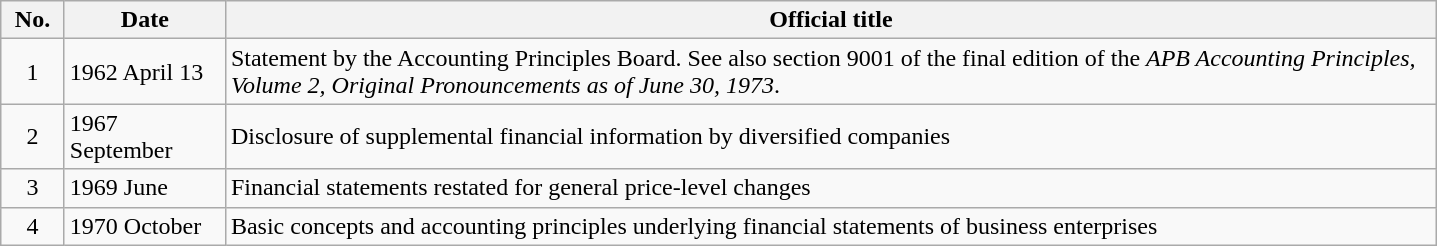<table class="wikitable sortable">
<tr>
<th width="35">No.</th>
<th width="100">Date</th>
<th width="800">Official title</th>
</tr>
<tr>
<td align="center">1</td>
<td>1962 April 13</td>
<td>Statement by the Accounting Principles Board. See also section 9001 of the final edition of the <em>APB Accounting Principles, Volume 2, Original Pronouncements as of June 30, 1973</em>.</td>
</tr>
<tr>
<td align="center">2</td>
<td>1967 September</td>
<td>Disclosure of supplemental financial information by diversified companies </td>
</tr>
<tr>
<td align="center">3</td>
<td>1969 June</td>
<td>Financial statements restated for general price-level changes </td>
</tr>
<tr>
<td align="center">4</td>
<td>1970 October</td>
<td>Basic concepts and accounting principles underlying financial statements of business enterprises </td>
</tr>
</table>
